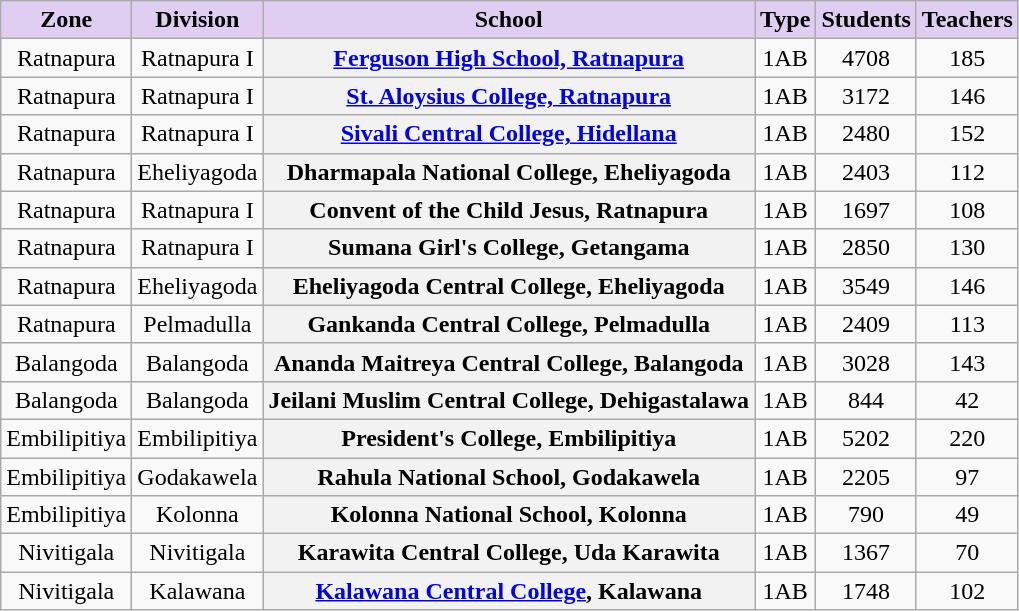<table class="wikitable sortable" style="text-align:center; font-size:100%">
<tr valign="bottom">
<th style="background-color:#E0CEF2;">Zone</th>
<th style="background-color:#E0CEF2;">Division</th>
<th style="background-color:#E0CEF2;">School</th>
<th style="background-color:#E0CEF2;">Type</th>
<th style="background-color:#E0CEF2;">Students</th>
<th style="background-color:#E0CEF2;">Teachers</th>
</tr>
<tr>
<td>Ratnapura</td>
<td>Ratnapura I</td>
<th><a href='#'>Ferguson High School, Ratnapura</a></th>
<td>1AB</td>
<td>4708</td>
<td>185</td>
</tr>
<tr>
<td>Ratnapura</td>
<td>Ratnapura I</td>
<th><a href='#'>St. Aloysius College, Ratnapura</a></th>
<td>1AB</td>
<td>3172</td>
<td>146</td>
</tr>
<tr>
<td>Ratnapura</td>
<td>Ratnapura I</td>
<th><a href='#'>Sivali Central College, Hidellana</a></th>
<td>1AB</td>
<td>2480</td>
<td>152</td>
</tr>
<tr>
<td>Ratnapura</td>
<td>Eheliyagoda</td>
<th>Dharmapala National College, Eheliyagoda</th>
<td>1AB</td>
<td>2403</td>
<td>112</td>
</tr>
<tr>
<td>Ratnapura</td>
<td>Ratnapura I</td>
<th>Convent of the Child Jesus, Ratnapura</th>
<td>1AB</td>
<td>1697</td>
<td>108</td>
</tr>
<tr>
<td>Ratnapura</td>
<td>Ratnapura I</td>
<th>Sumana Girl's College, Getangama</th>
<td>1AB</td>
<td>2850</td>
<td>130</td>
</tr>
<tr>
<td>Ratnapura</td>
<td>Eheliyagoda</td>
<th>Eheliyagoda Central College, Eheliyagoda</th>
<td>1AB</td>
<td>3549</td>
<td>146</td>
</tr>
<tr>
<td>Ratnapura</td>
<td>Pelmadulla</td>
<th>Gankanda Central College, Pelmadulla</th>
<td>1AB</td>
<td>2409</td>
<td>113</td>
</tr>
<tr>
<td>Balangoda</td>
<td>Balangoda</td>
<th>Ananda Maitreya Central College, Balangoda</th>
<td>1AB</td>
<td>3028</td>
<td>143</td>
</tr>
<tr>
<td>Balangoda</td>
<td>Balangoda</td>
<th>Jeilani Muslim Central College, Dehigastalawa</th>
<td>1AB</td>
<td>844</td>
<td>42</td>
</tr>
<tr>
<td>Embilipitiya</td>
<td>Embilipitiya</td>
<th>President's College, Embilipitiya</th>
<td>1AB</td>
<td>5202</td>
<td>220</td>
</tr>
<tr>
<td>Embilipitiya</td>
<td>Godakawela</td>
<th>Rahula National School, Godakawela</th>
<td>1AB</td>
<td>2205</td>
<td>97</td>
</tr>
<tr>
<td>Embilipitiya</td>
<td>Kolonna</td>
<th>Kolonna National School, Kolonna</th>
<td>1AB</td>
<td>790</td>
<td>49</td>
</tr>
<tr>
<td>Nivitigala</td>
<td>Nivitigala</td>
<th>Karawita Central College, Uda Karawita</th>
<td>1AB</td>
<td>1367</td>
<td>70</td>
</tr>
<tr>
<td>Nivitigala</td>
<td>Kalawana</td>
<th><a href='#'>Kalawana Central College</a>, Kalawana</th>
<td>1AB</td>
<td>1748</td>
<td>102</td>
</tr>
</table>
